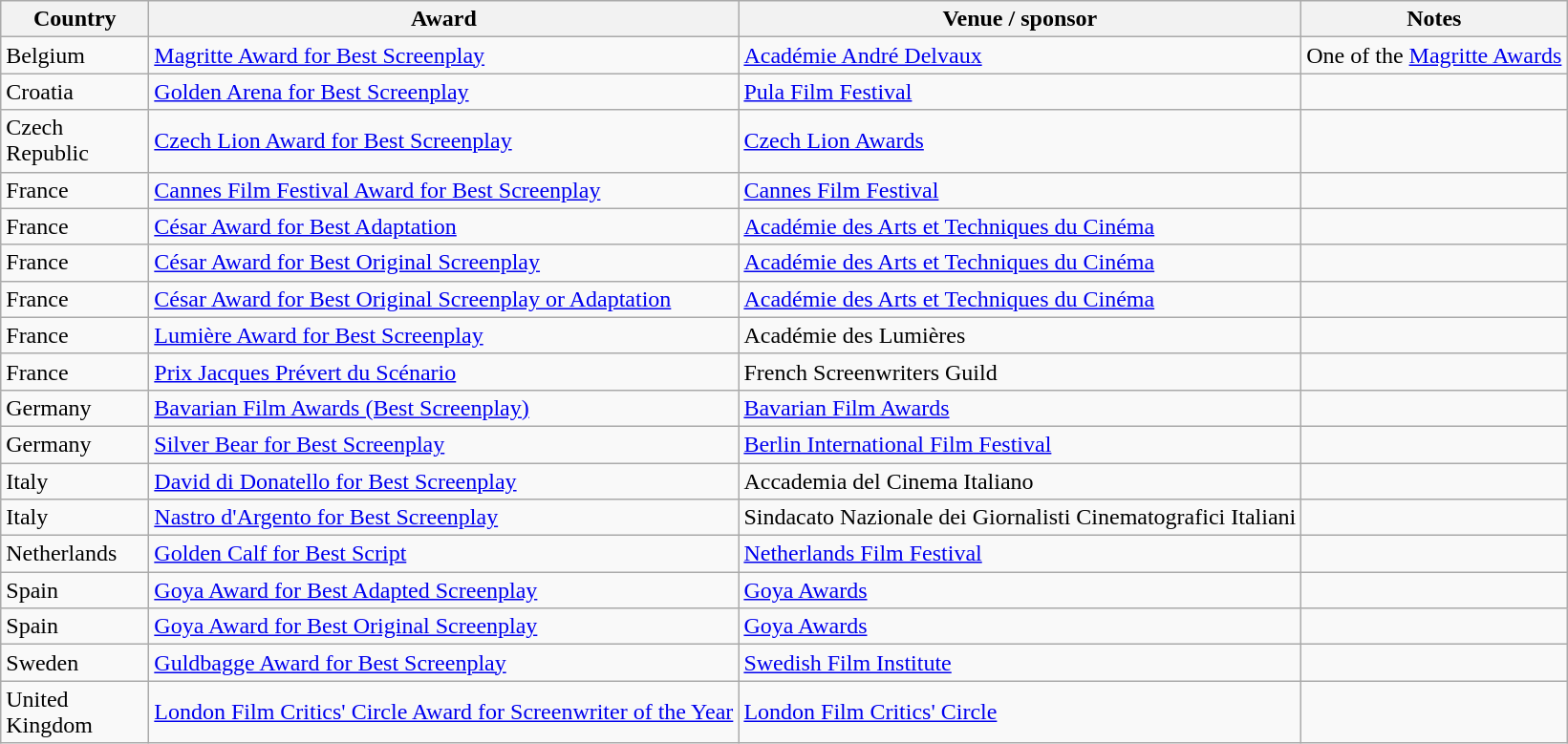<table class="wikitable sortable">
<tr>
<th style="width:6em;">Country</th>
<th>Award</th>
<th>Venue / sponsor</th>
<th>Notes</th>
</tr>
<tr>
<td>Belgium</td>
<td><a href='#'>Magritte Award for Best Screenplay</a></td>
<td><a href='#'>Académie André Delvaux</a></td>
<td>One of the <a href='#'>Magritte Awards</a></td>
</tr>
<tr>
<td>Croatia</td>
<td><a href='#'>Golden Arena for Best Screenplay</a></td>
<td><a href='#'>Pula Film Festival</a></td>
<td></td>
</tr>
<tr>
<td>Czech Republic</td>
<td><a href='#'>Czech Lion Award for Best Screenplay</a></td>
<td><a href='#'>Czech Lion Awards</a></td>
<td></td>
</tr>
<tr>
<td>France</td>
<td><a href='#'>Cannes Film Festival Award for Best Screenplay</a></td>
<td><a href='#'>Cannes Film Festival</a></td>
<td></td>
</tr>
<tr>
<td>France</td>
<td><a href='#'>César Award for Best Adaptation</a></td>
<td><a href='#'>Académie des Arts et Techniques du Cinéma</a></td>
<td></td>
</tr>
<tr>
<td>France</td>
<td><a href='#'>César Award for Best Original Screenplay</a></td>
<td><a href='#'>Académie des Arts et Techniques du Cinéma</a></td>
<td></td>
</tr>
<tr>
<td>France</td>
<td><a href='#'>César Award for Best Original Screenplay or Adaptation</a></td>
<td><a href='#'>Académie des Arts et Techniques du Cinéma</a></td>
<td></td>
</tr>
<tr>
<td>France</td>
<td><a href='#'>Lumière Award for Best Screenplay</a></td>
<td>Académie des Lumières</td>
<td></td>
</tr>
<tr>
<td>France</td>
<td><a href='#'>Prix Jacques Prévert du Scénario</a></td>
<td>French Screenwriters Guild</td>
<td></td>
</tr>
<tr>
<td>Germany</td>
<td><a href='#'>Bavarian Film Awards (Best Screenplay)</a></td>
<td><a href='#'>Bavarian Film Awards</a></td>
<td></td>
</tr>
<tr>
<td>Germany</td>
<td><a href='#'>Silver Bear for Best Screenplay</a></td>
<td><a href='#'>Berlin International Film Festival </a></td>
<td></td>
</tr>
<tr>
<td>Italy</td>
<td><a href='#'>David di Donatello for Best Screenplay</a></td>
<td>Accademia del Cinema Italiano</td>
<td></td>
</tr>
<tr>
<td>Italy</td>
<td><a href='#'>Nastro d'Argento for Best Screenplay</a></td>
<td>Sindacato Nazionale dei Giornalisti Cinematografici Italiani</td>
<td></td>
</tr>
<tr>
<td>Netherlands</td>
<td><a href='#'>Golden Calf for Best Script</a></td>
<td><a href='#'>Netherlands Film Festival</a></td>
<td></td>
</tr>
<tr>
<td>Spain</td>
<td><a href='#'>Goya Award for Best Adapted Screenplay</a></td>
<td><a href='#'>Goya Awards</a></td>
<td></td>
</tr>
<tr>
<td>Spain</td>
<td><a href='#'>Goya Award for Best Original Screenplay</a></td>
<td><a href='#'>Goya Awards</a></td>
<td></td>
</tr>
<tr>
<td>Sweden</td>
<td><a href='#'>Guldbagge Award for Best Screenplay</a></td>
<td><a href='#'>Swedish Film Institute</a></td>
<td></td>
</tr>
<tr>
<td>United Kingdom</td>
<td><a href='#'>London Film Critics' Circle Award for Screenwriter of the Year</a></td>
<td><a href='#'>London Film Critics' Circle</a></td>
<td></td>
</tr>
</table>
